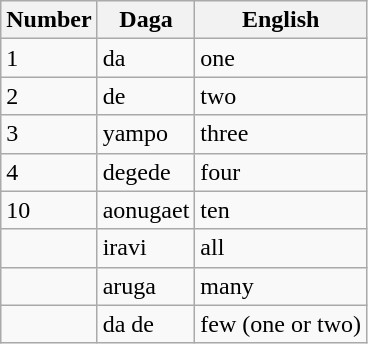<table class="wikitable">
<tr>
<th>Number</th>
<th>Daga</th>
<th>English</th>
</tr>
<tr>
<td>1</td>
<td>da</td>
<td>one</td>
</tr>
<tr>
<td>2</td>
<td>de</td>
<td>two</td>
</tr>
<tr>
<td>3</td>
<td>yampo</td>
<td>three</td>
</tr>
<tr>
<td>4</td>
<td>degede</td>
<td>four</td>
</tr>
<tr>
<td>10</td>
<td>aonugaet</td>
<td>ten</td>
</tr>
<tr>
<td></td>
<td>iravi</td>
<td>all</td>
</tr>
<tr>
<td></td>
<td>aruga</td>
<td>many</td>
</tr>
<tr>
<td></td>
<td>da de</td>
<td>few (one or two)</td>
</tr>
</table>
